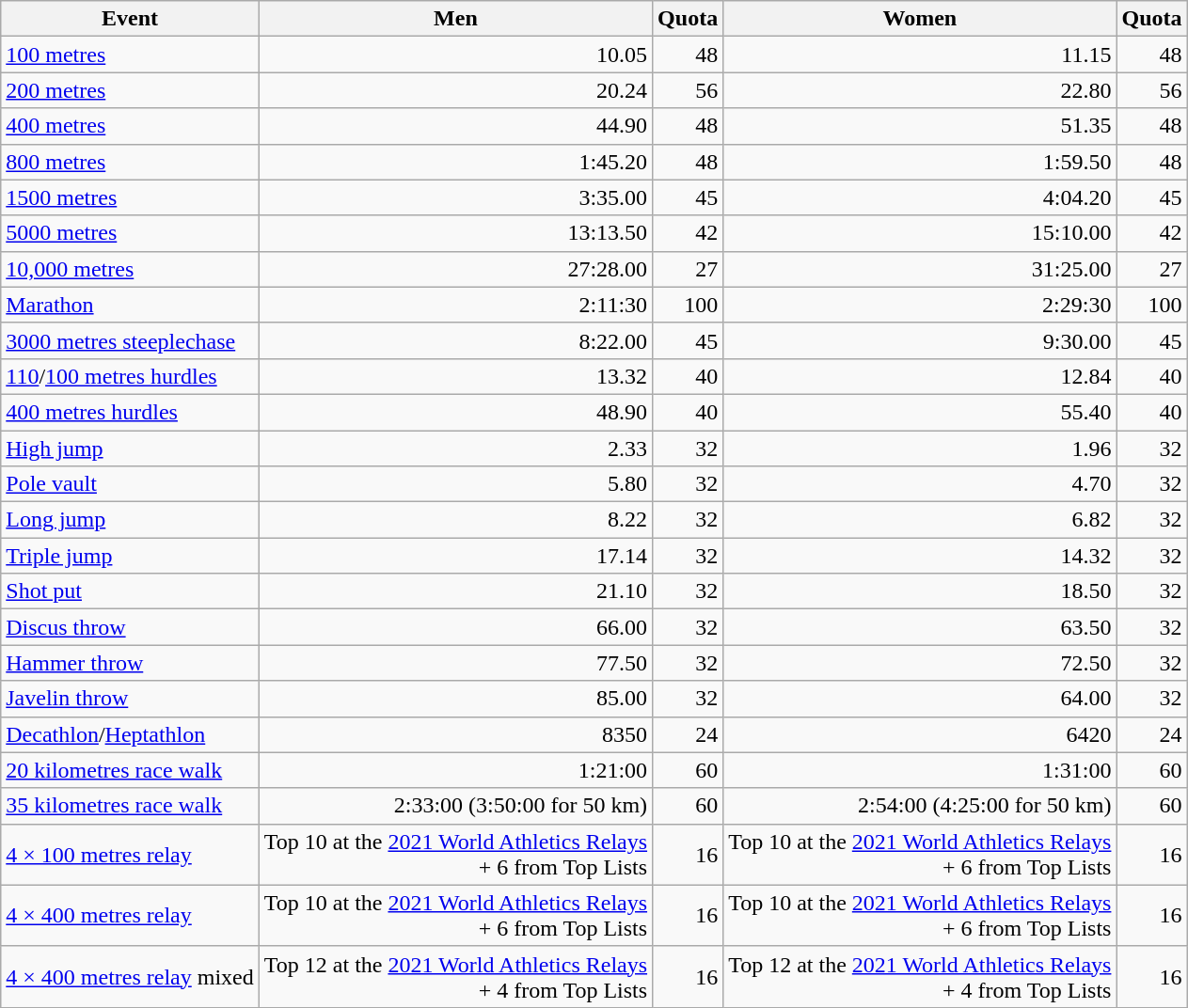<table class="wikitable sortable collapsible" style="text-align:right;">
<tr>
<th>Event</th>
<th>Men</th>
<th>Quota</th>
<th>Women</th>
<th>Quota</th>
</tr>
<tr>
<td style="text-align:left;"><a href='#'>100 metres</a></td>
<td>10.05</td>
<td>48</td>
<td>11.15</td>
<td>48</td>
</tr>
<tr>
<td style="text-align:left;"><a href='#'>200 metres</a></td>
<td>20.24</td>
<td>56</td>
<td>22.80</td>
<td>56</td>
</tr>
<tr>
<td style="text-align:left;"><a href='#'>400 metres</a></td>
<td>44.90</td>
<td>48</td>
<td>51.35</td>
<td>48</td>
</tr>
<tr>
<td style="text-align:left;"><a href='#'>800 metres</a></td>
<td>1:45.20</td>
<td>48</td>
<td>1:59.50</td>
<td>48</td>
</tr>
<tr>
<td style="text-align:left;"><a href='#'>1500 metres</a></td>
<td>3:35.00</td>
<td>45</td>
<td>4:04.20</td>
<td>45</td>
</tr>
<tr>
<td style="text-align:left;"><a href='#'>5000 metres</a></td>
<td>13:13.50</td>
<td>42</td>
<td>15:10.00</td>
<td>42</td>
</tr>
<tr>
<td style="text-align:left;"><a href='#'>10,000 metres</a></td>
<td>27:28.00</td>
<td>27</td>
<td>31:25.00</td>
<td>27</td>
</tr>
<tr>
<td style="text-align:left;"><a href='#'>Marathon</a></td>
<td>2:11:30</td>
<td>100</td>
<td>2:29:30</td>
<td>100</td>
</tr>
<tr>
<td style="text-align:left;"><a href='#'>3000 metres steeplechase</a></td>
<td>8:22.00</td>
<td>45</td>
<td>9:30.00</td>
<td>45</td>
</tr>
<tr>
<td style="text-align:left;"><a href='#'>110</a>/<a href='#'>100 metres hurdles</a></td>
<td>13.32</td>
<td>40</td>
<td>12.84</td>
<td>40</td>
</tr>
<tr>
<td style="text-align:left;"><a href='#'>400 metres hurdles</a></td>
<td>48.90</td>
<td>40</td>
<td>55.40</td>
<td>40</td>
</tr>
<tr>
<td style="text-align:left;"><a href='#'>High jump</a></td>
<td>2.33</td>
<td>32</td>
<td>1.96</td>
<td>32</td>
</tr>
<tr>
<td style="text-align:left;"><a href='#'>Pole vault</a></td>
<td>5.80</td>
<td>32</td>
<td>4.70</td>
<td>32</td>
</tr>
<tr>
<td style="text-align:left;"><a href='#'>Long jump</a></td>
<td>8.22</td>
<td>32</td>
<td>6.82</td>
<td>32</td>
</tr>
<tr>
<td style="text-align:left;"><a href='#'>Triple jump</a></td>
<td>17.14</td>
<td>32</td>
<td>14.32</td>
<td>32</td>
</tr>
<tr>
<td style="text-align:left;"><a href='#'>Shot put</a></td>
<td>21.10</td>
<td>32</td>
<td>18.50</td>
<td>32</td>
</tr>
<tr>
<td style="text-align:left;"><a href='#'>Discus throw</a></td>
<td>66.00</td>
<td>32</td>
<td>63.50</td>
<td>32</td>
</tr>
<tr>
<td style="text-align:left;"><a href='#'>Hammer throw</a></td>
<td>77.50</td>
<td>32</td>
<td>72.50</td>
<td>32</td>
</tr>
<tr>
<td style="text-align:left;"><a href='#'>Javelin throw</a></td>
<td>85.00</td>
<td>32</td>
<td>64.00</td>
<td>32</td>
</tr>
<tr>
<td style="text-align:left;"><a href='#'>Decathlon</a>/<a href='#'>Heptathlon</a></td>
<td>8350</td>
<td>24</td>
<td>6420</td>
<td>24</td>
</tr>
<tr>
<td style="text-align:left;"><a href='#'>20 kilometres race walk</a></td>
<td>1:21:00</td>
<td>60</td>
<td>1:31:00</td>
<td>60</td>
</tr>
<tr>
<td style="text-align:left;"><a href='#'>35 kilometres race walk</a></td>
<td>2:33:00 (3:50:00 for 50 km)</td>
<td>60</td>
<td>2:54:00 (4:25:00 for 50 km)</td>
<td>60</td>
</tr>
<tr>
<td style="text-align:left;"><a href='#'>4 × 100 metres relay</a></td>
<td>Top 10 at the <a href='#'>2021 World Athletics Relays</a><br>+ 6 from Top Lists</td>
<td>16</td>
<td>Top 10 at the <a href='#'>2021 World Athletics Relays</a><br>+ 6 from Top Lists</td>
<td>16</td>
</tr>
<tr>
<td style="text-align:left;"><a href='#'>4 × 400 metres relay</a></td>
<td>Top 10 at the <a href='#'>2021 World Athletics Relays</a><br>+ 6 from Top Lists</td>
<td>16</td>
<td>Top 10 at the <a href='#'>2021 World Athletics Relays</a><br>+ 6 from Top Lists</td>
<td>16</td>
</tr>
<tr>
<td style="text-align:left;"><a href='#'>4 × 400 metres relay</a> mixed</td>
<td>Top 12 at the <a href='#'>2021 World Athletics Relays</a><br>+ 4 from Top Lists</td>
<td>16</td>
<td>Top 12 at the <a href='#'>2021 World Athletics Relays</a><br>+ 4 from Top Lists</td>
<td>16</td>
</tr>
</table>
